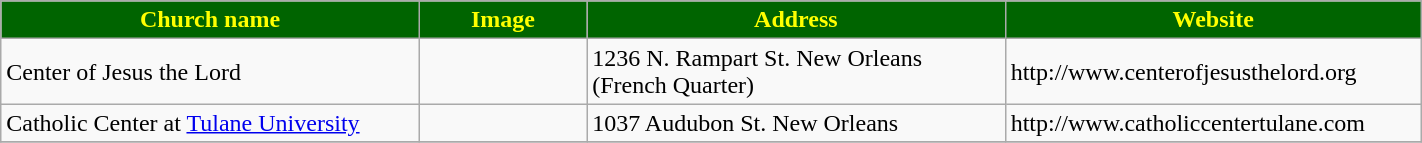<table class="wikitable sortable" style="width:75%">
<tr>
<th style="background:darkgreen; color:yellow;" width="25%"><strong>Church name</strong></th>
<th style="background:darkgreen; color:yellow;" width="10%"><strong>Image</strong></th>
<th style="background:darkgreen; color:yellow;" width="25%"><strong>Address</strong></th>
<th style="background:darkgreen; color:yellow;" width="20%"><strong>Website</strong></th>
</tr>
<tr>
<td>Center of Jesus the Lord</td>
<td></td>
<td>1236 N. Rampart St. New Orleans (French Quarter)</td>
<td>http://www.centerofjesusthelord.org</td>
</tr>
<tr>
<td>Catholic Center at <a href='#'>Tulane University</a></td>
<td></td>
<td>1037 Audubon St. New Orleans</td>
<td>http://www.catholiccentertulane.com</td>
</tr>
<tr>
</tr>
</table>
